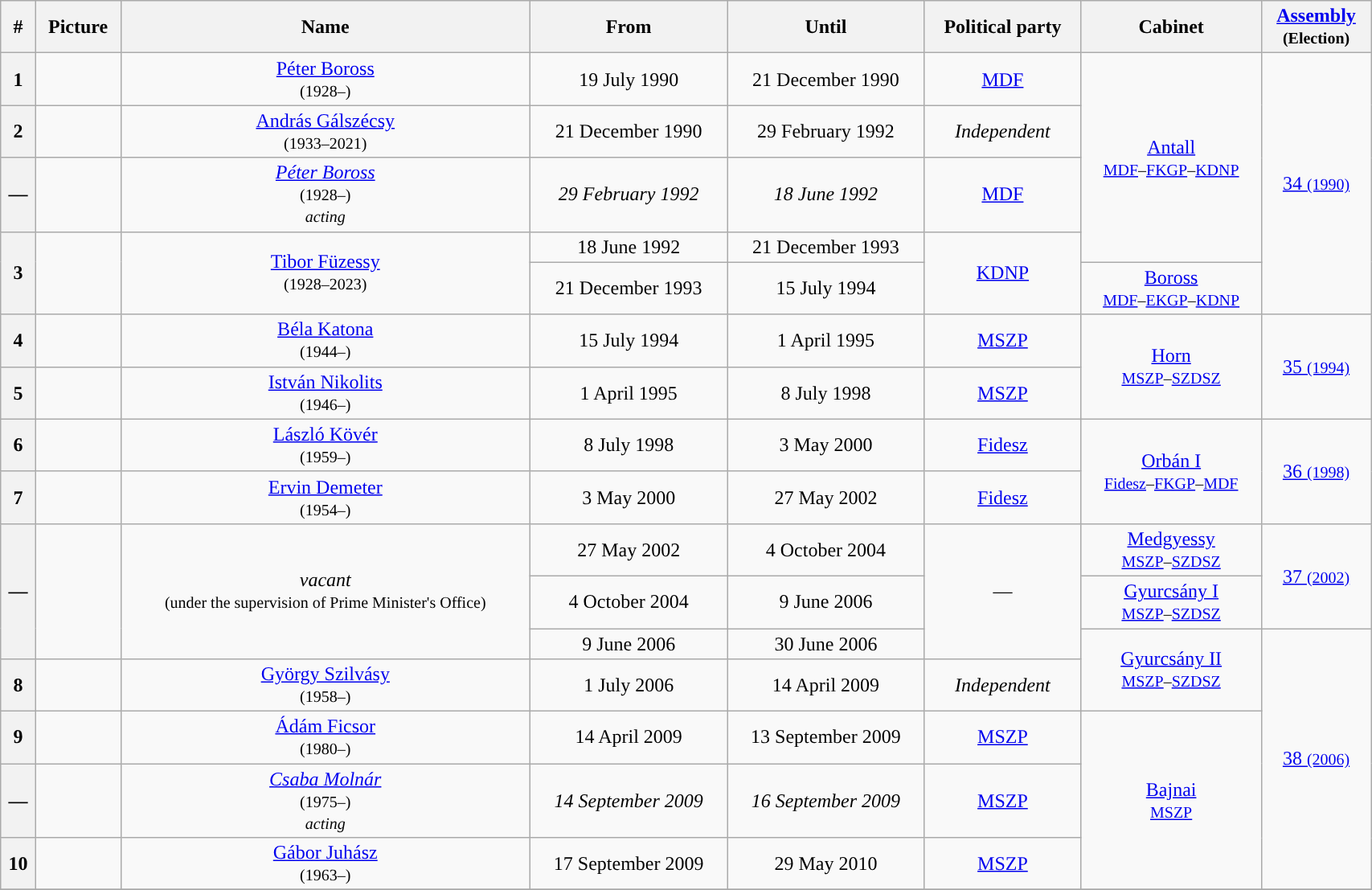<table width=90% class="wikitable" style="text-align:center">
<tr>
<th>#</th>
<th>Picture</th>
<th>Name</th>
<th>From</th>
<th>Until</th>
<th>Political party</th>
<th>Cabinet</th>
<th><a href='#'>Assembly</a><br><small>(Election)</small></th>
</tr>
<tr>
<th style="background:">1</th>
<td></td>
<td><a href='#'>Péter Boross</a><br><small>(1928–)</small></td>
<td>19 July 1990</td>
<td>21 December 1990</td>
<td><a href='#'>MDF</a></td>
<td rowspan="4"><a href='#'>Antall</a><br><small><a href='#'>MDF</a>–<a href='#'>FKGP</a>–<a href='#'>KDNP</a></small></td>
<td rowspan="5"><a href='#'>34 <small>(1990)</small></a></td>
</tr>
<tr>
<th style="background:">2</th>
<td></td>
<td><a href='#'>András Gálszécsy</a><br><small>(1933–2021)</small></td>
<td>21 December 1990</td>
<td>29 February 1992</td>
<td><em>Independent</em></td>
</tr>
<tr>
<th style="background:">—</th>
<td></td>
<td><em><a href='#'>Péter Boross</a></em><br><small>(1928–)<br><em>acting</em></small></td>
<td><em>29 February 1992</em></td>
<td><em>18 June 1992</em></td>
<td><a href='#'>MDF</a></td>
</tr>
<tr>
<th rowspan="2" style="background:">3</th>
<td rowspan="2"></td>
<td rowspan="2"><a href='#'>Tibor Füzessy</a><br><small>(1928–2023)</small></td>
<td>18 June 1992</td>
<td>21 December 1993</td>
<td rowspan="2"><a href='#'>KDNP</a></td>
</tr>
<tr>
<td>21 December 1993</td>
<td>15 July 1994</td>
<td><a href='#'>Boross</a><br><small><a href='#'>MDF</a>–<a href='#'>EKGP</a>–<a href='#'>KDNP</a></small></td>
</tr>
<tr>
<th style="background:">4</th>
<td></td>
<td><a href='#'>Béla Katona</a><br><small>(1944–)</small></td>
<td>15 July 1994</td>
<td>1 April 1995</td>
<td><a href='#'>MSZP</a></td>
<td rowspan="2"><a href='#'>Horn</a><br><small><a href='#'>MSZP</a>–<a href='#'>SZDSZ</a></small></td>
<td rowspan="2"><a href='#'>35 <small>(1994)</small></a></td>
</tr>
<tr>
<th style="background:">5</th>
<td></td>
<td><a href='#'>István Nikolits</a><br><small>(1946–)</small></td>
<td>1 April 1995</td>
<td>8 July 1998</td>
<td><a href='#'>MSZP</a></td>
</tr>
<tr>
<th style="background:">6</th>
<td></td>
<td><a href='#'>László Kövér</a><br><small>(1959–)</small></td>
<td>8 July 1998</td>
<td>3 May 2000</td>
<td><a href='#'>Fidesz</a></td>
<td rowspan="2"><a href='#'>Orbán I</a><br><small><a href='#'>Fidesz</a>–<a href='#'>FKGP</a>–<a href='#'>MDF</a></small></td>
<td rowspan="2"><a href='#'>36 <small>(1998)</small></a></td>
</tr>
<tr>
<th style="background:">7</th>
<td></td>
<td><a href='#'>Ervin Demeter</a><br><small>(1954–)</small></td>
<td>3 May 2000</td>
<td>27 May 2002</td>
<td><a href='#'>Fidesz</a></td>
</tr>
<tr>
<th rowspan="3" style="background:">—</th>
<td rowspan="3"></td>
<td rowspan="3"><em>vacant</em><br><small>(under the supervision of Prime Minister's Office)</small></td>
<td>27 May 2002</td>
<td>4 October 2004</td>
<td rowspan="3">—</td>
<td><a href='#'>Medgyessy</a><br><small><a href='#'>MSZP</a>–<a href='#'>SZDSZ</a></small></td>
<td rowspan="2"><a href='#'>37 <small>(2002)</small></a></td>
</tr>
<tr>
<td>4 October 2004</td>
<td>9 June 2006</td>
<td><a href='#'>Gyurcsány I</a><br><small><a href='#'>MSZP</a>–<a href='#'>SZDSZ</a></small></td>
</tr>
<tr>
<td>9 June 2006</td>
<td>30 June 2006</td>
<td rowspan="2"><a href='#'>Gyurcsány II</a><br><small><a href='#'>MSZP</a>–<a href='#'>SZDSZ</a></small></td>
<td rowspan="5"><a href='#'>38 <small>(2006)</small></a></td>
</tr>
<tr>
<th style="background:">8</th>
<td></td>
<td><a href='#'>György Szilvásy</a><br><small>(1958–)</small></td>
<td>1 July 2006</td>
<td>14 April 2009</td>
<td><em>Independent</em></td>
</tr>
<tr>
<th style="background:">9</th>
<td></td>
<td><a href='#'>Ádám Ficsor</a><br><small>(1980–)</small></td>
<td>14 April 2009</td>
<td>13 September 2009</td>
<td><a href='#'>MSZP</a></td>
<td rowspan="3"><a href='#'>Bajnai</a><br><small><a href='#'>MSZP</a></small></td>
</tr>
<tr>
<th style="background:">—</th>
<td></td>
<td><em><a href='#'>Csaba Molnár</a></em><br><small>(1975–)<br><em>acting</em></small></td>
<td><em>14 September 2009</em></td>
<td><em>16 September 2009</em></td>
<td><a href='#'>MSZP</a></td>
</tr>
<tr>
<th style="background:">10</th>
<td></td>
<td><a href='#'>Gábor Juhász</a><br><small>(1963–)</small></td>
<td>17 September 2009</td>
<td>29 May 2010</td>
<td><a href='#'>MSZP</a></td>
</tr>
<tr>
</tr>
</table>
